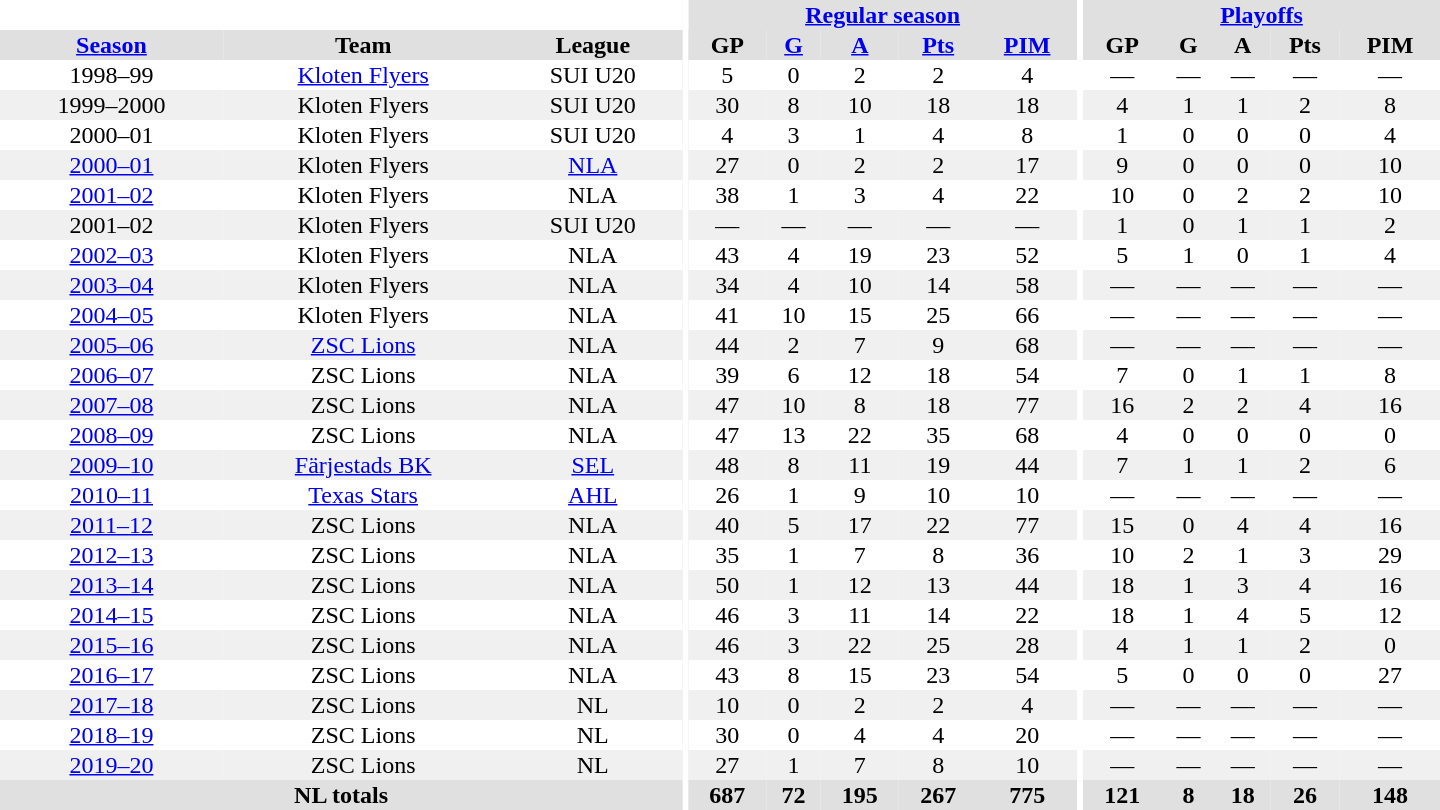<table border="0" cellpadding="1" cellspacing="0" style="text-align:center; width:60em">
<tr bgcolor="#e0e0e0">
<th colspan="3" bgcolor="#ffffff"></th>
<th rowspan="99" bgcolor="#ffffff"></th>
<th colspan="5"><a href='#'>Regular season</a></th>
<th rowspan="99" bgcolor="#ffffff"></th>
<th colspan="5"><a href='#'>Playoffs</a></th>
</tr>
<tr bgcolor="#e0e0e0">
<th><a href='#'>Season</a></th>
<th>Team</th>
<th>League</th>
<th>GP</th>
<th><a href='#'>G</a></th>
<th><a href='#'>A</a></th>
<th><a href='#'>Pts</a></th>
<th><a href='#'>PIM</a></th>
<th>GP</th>
<th>G</th>
<th>A</th>
<th>Pts</th>
<th>PIM</th>
</tr>
<tr>
<td>1998–99</td>
<td><a href='#'>Kloten Flyers</a></td>
<td>SUI U20</td>
<td>5</td>
<td>0</td>
<td>2</td>
<td>2</td>
<td>4</td>
<td>—</td>
<td>—</td>
<td>—</td>
<td>—</td>
<td>—</td>
</tr>
<tr bgcolor="#f0f0f0">
<td>1999–2000</td>
<td>Kloten Flyers</td>
<td>SUI U20</td>
<td>30</td>
<td>8</td>
<td>10</td>
<td>18</td>
<td>18</td>
<td>4</td>
<td>1</td>
<td>1</td>
<td>2</td>
<td>8</td>
</tr>
<tr>
<td>2000–01</td>
<td>Kloten Flyers</td>
<td>SUI U20</td>
<td>4</td>
<td>3</td>
<td>1</td>
<td>4</td>
<td>8</td>
<td>1</td>
<td>0</td>
<td>0</td>
<td>0</td>
<td>4</td>
</tr>
<tr bgcolor="#f0f0f0">
<td><a href='#'>2000–01</a></td>
<td>Kloten Flyers</td>
<td><a href='#'>NLA</a></td>
<td>27</td>
<td>0</td>
<td>2</td>
<td>2</td>
<td>17</td>
<td>9</td>
<td>0</td>
<td>0</td>
<td>0</td>
<td>10</td>
</tr>
<tr>
<td><a href='#'>2001–02</a></td>
<td>Kloten Flyers</td>
<td>NLA</td>
<td>38</td>
<td>1</td>
<td>3</td>
<td>4</td>
<td>22</td>
<td>10</td>
<td>0</td>
<td>2</td>
<td>2</td>
<td>10</td>
</tr>
<tr bgcolor="#f0f0f0">
<td>2001–02</td>
<td>Kloten Flyers</td>
<td>SUI U20</td>
<td>—</td>
<td>—</td>
<td>—</td>
<td>—</td>
<td>—</td>
<td>1</td>
<td>0</td>
<td>1</td>
<td>1</td>
<td>2</td>
</tr>
<tr>
<td><a href='#'>2002–03</a></td>
<td>Kloten Flyers</td>
<td>NLA</td>
<td>43</td>
<td>4</td>
<td>19</td>
<td>23</td>
<td>52</td>
<td>5</td>
<td>1</td>
<td>0</td>
<td>1</td>
<td>4</td>
</tr>
<tr bgcolor="#f0f0f0">
<td><a href='#'>2003–04</a></td>
<td>Kloten Flyers</td>
<td>NLA</td>
<td>34</td>
<td>4</td>
<td>10</td>
<td>14</td>
<td>58</td>
<td>—</td>
<td>—</td>
<td>—</td>
<td>—</td>
<td>—</td>
</tr>
<tr>
<td><a href='#'>2004–05</a></td>
<td>Kloten Flyers</td>
<td>NLA</td>
<td>41</td>
<td>10</td>
<td>15</td>
<td>25</td>
<td>66</td>
<td>—</td>
<td>—</td>
<td>—</td>
<td>—</td>
<td>—</td>
</tr>
<tr bgcolor="#f0f0f0">
<td><a href='#'>2005–06</a></td>
<td><a href='#'>ZSC Lions</a></td>
<td>NLA</td>
<td>44</td>
<td>2</td>
<td>7</td>
<td>9</td>
<td>68</td>
<td>—</td>
<td>—</td>
<td>—</td>
<td>—</td>
<td>—</td>
</tr>
<tr>
<td><a href='#'>2006–07</a></td>
<td>ZSC Lions</td>
<td>NLA</td>
<td>39</td>
<td>6</td>
<td>12</td>
<td>18</td>
<td>54</td>
<td>7</td>
<td>0</td>
<td>1</td>
<td>1</td>
<td>8</td>
</tr>
<tr bgcolor="#f0f0f0">
<td><a href='#'>2007–08</a></td>
<td>ZSC Lions</td>
<td>NLA</td>
<td>47</td>
<td>10</td>
<td>8</td>
<td>18</td>
<td>77</td>
<td>16</td>
<td>2</td>
<td>2</td>
<td>4</td>
<td>16</td>
</tr>
<tr>
<td><a href='#'>2008–09</a></td>
<td>ZSC Lions</td>
<td>NLA</td>
<td>47</td>
<td>13</td>
<td>22</td>
<td>35</td>
<td>68</td>
<td>4</td>
<td>0</td>
<td>0</td>
<td>0</td>
<td>0</td>
</tr>
<tr bgcolor="#f0f0f0">
<td><a href='#'>2009–10</a></td>
<td><a href='#'>Färjestads BK</a></td>
<td><a href='#'>SEL</a></td>
<td>48</td>
<td>8</td>
<td>11</td>
<td>19</td>
<td>44</td>
<td>7</td>
<td>1</td>
<td>1</td>
<td>2</td>
<td>6</td>
</tr>
<tr>
<td><a href='#'>2010–11</a></td>
<td><a href='#'>Texas Stars</a></td>
<td><a href='#'>AHL</a></td>
<td>26</td>
<td>1</td>
<td>9</td>
<td>10</td>
<td>10</td>
<td>—</td>
<td>—</td>
<td>—</td>
<td>—</td>
<td>—</td>
</tr>
<tr bgcolor="#f0f0f0">
<td><a href='#'>2011–12</a></td>
<td>ZSC Lions</td>
<td>NLA</td>
<td>40</td>
<td>5</td>
<td>17</td>
<td>22</td>
<td>77</td>
<td>15</td>
<td>0</td>
<td>4</td>
<td>4</td>
<td>16</td>
</tr>
<tr>
<td><a href='#'>2012–13</a></td>
<td>ZSC Lions</td>
<td>NLA</td>
<td>35</td>
<td>1</td>
<td>7</td>
<td>8</td>
<td>36</td>
<td>10</td>
<td>2</td>
<td>1</td>
<td>3</td>
<td>29</td>
</tr>
<tr bgcolor="#f0f0f0">
<td><a href='#'>2013–14</a></td>
<td>ZSC Lions</td>
<td>NLA</td>
<td>50</td>
<td>1</td>
<td>12</td>
<td>13</td>
<td>44</td>
<td>18</td>
<td>1</td>
<td>3</td>
<td>4</td>
<td>16</td>
</tr>
<tr>
<td><a href='#'>2014–15</a></td>
<td>ZSC Lions</td>
<td>NLA</td>
<td>46</td>
<td>3</td>
<td>11</td>
<td>14</td>
<td>22</td>
<td>18</td>
<td>1</td>
<td>4</td>
<td>5</td>
<td>12</td>
</tr>
<tr bgcolor="#f0f0f0">
<td><a href='#'>2015–16</a></td>
<td>ZSC Lions</td>
<td>NLA</td>
<td>46</td>
<td>3</td>
<td>22</td>
<td>25</td>
<td>28</td>
<td>4</td>
<td>1</td>
<td>1</td>
<td>2</td>
<td>0</td>
</tr>
<tr>
<td><a href='#'>2016–17</a></td>
<td>ZSC Lions</td>
<td>NLA</td>
<td>43</td>
<td>8</td>
<td>15</td>
<td>23</td>
<td>54</td>
<td>5</td>
<td>0</td>
<td>0</td>
<td>0</td>
<td>27</td>
</tr>
<tr bgcolor="#f0f0f0">
<td><a href='#'>2017–18</a></td>
<td>ZSC Lions</td>
<td>NL</td>
<td>10</td>
<td>0</td>
<td>2</td>
<td>2</td>
<td>4</td>
<td>—</td>
<td>—</td>
<td>—</td>
<td>—</td>
<td>—</td>
</tr>
<tr>
<td><a href='#'>2018–19</a></td>
<td>ZSC Lions</td>
<td>NL</td>
<td>30</td>
<td>0</td>
<td>4</td>
<td>4</td>
<td>20</td>
<td>—</td>
<td>—</td>
<td>—</td>
<td>—</td>
<td>—</td>
</tr>
<tr bgcolor="#f0f0f0">
<td><a href='#'>2019–20</a></td>
<td>ZSC Lions</td>
<td>NL</td>
<td>27</td>
<td>1</td>
<td>7</td>
<td>8</td>
<td>10</td>
<td>—</td>
<td>—</td>
<td>—</td>
<td>—</td>
<td>—</td>
</tr>
<tr bgcolor="#e0e0e0">
<th colspan="3">NL totals</th>
<th>687</th>
<th>72</th>
<th>195</th>
<th>267</th>
<th>775</th>
<th>121</th>
<th>8</th>
<th>18</th>
<th>26</th>
<th>148</th>
</tr>
</table>
